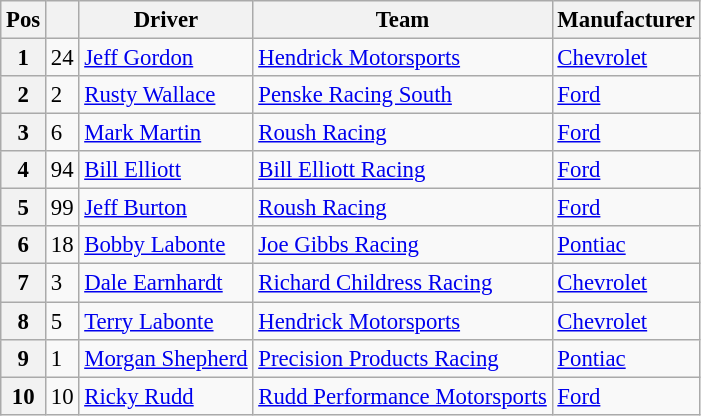<table class="wikitable" style="font-size:95%">
<tr>
<th>Pos</th>
<th></th>
<th>Driver</th>
<th>Team</th>
<th>Manufacturer</th>
</tr>
<tr>
<th>1</th>
<td>24</td>
<td><a href='#'>Jeff Gordon</a></td>
<td><a href='#'>Hendrick Motorsports</a></td>
<td><a href='#'>Chevrolet</a></td>
</tr>
<tr>
<th>2</th>
<td>2</td>
<td><a href='#'>Rusty Wallace</a></td>
<td><a href='#'>Penske Racing South</a></td>
<td><a href='#'>Ford</a></td>
</tr>
<tr>
<th>3</th>
<td>6</td>
<td><a href='#'>Mark Martin</a></td>
<td><a href='#'>Roush Racing</a></td>
<td><a href='#'>Ford</a></td>
</tr>
<tr>
<th>4</th>
<td>94</td>
<td><a href='#'>Bill Elliott</a></td>
<td><a href='#'>Bill Elliott Racing</a></td>
<td><a href='#'>Ford</a></td>
</tr>
<tr>
<th>5</th>
<td>99</td>
<td><a href='#'>Jeff Burton</a></td>
<td><a href='#'>Roush Racing</a></td>
<td><a href='#'>Ford</a></td>
</tr>
<tr>
<th>6</th>
<td>18</td>
<td><a href='#'>Bobby Labonte</a></td>
<td><a href='#'>Joe Gibbs Racing</a></td>
<td><a href='#'>Pontiac</a></td>
</tr>
<tr>
<th>7</th>
<td>3</td>
<td><a href='#'>Dale Earnhardt</a></td>
<td><a href='#'>Richard Childress Racing</a></td>
<td><a href='#'>Chevrolet</a></td>
</tr>
<tr>
<th>8</th>
<td>5</td>
<td><a href='#'>Terry Labonte</a></td>
<td><a href='#'>Hendrick Motorsports</a></td>
<td><a href='#'>Chevrolet</a></td>
</tr>
<tr>
<th>9</th>
<td>1</td>
<td><a href='#'>Morgan Shepherd</a></td>
<td><a href='#'>Precision Products Racing</a></td>
<td><a href='#'>Pontiac</a></td>
</tr>
<tr>
<th>10</th>
<td>10</td>
<td><a href='#'>Ricky Rudd</a></td>
<td><a href='#'>Rudd Performance Motorsports</a></td>
<td><a href='#'>Ford</a></td>
</tr>
</table>
